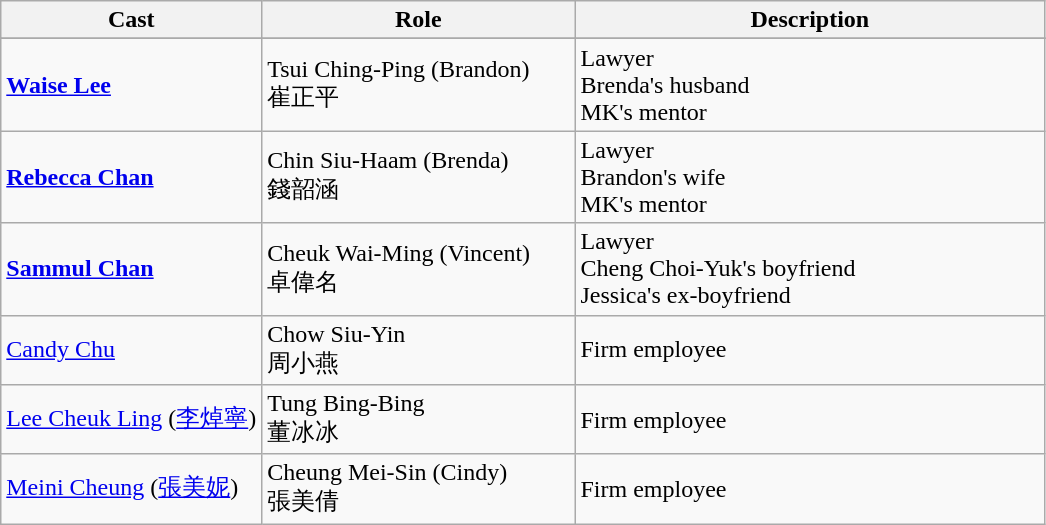<table class="wikitable">
<tr>
<th style="width:25%">Cast</th>
<th style="width:30%">Role</th>
<th>Description</th>
</tr>
<tr>
</tr>
<tr>
<td><strong><a href='#'>Waise Lee</a></strong></td>
<td>Tsui Ching-Ping (Brandon)<br>崔正平</td>
<td>Lawyer<br>Brenda's husband<br>MK's mentor</td>
</tr>
<tr>
<td><strong><a href='#'>Rebecca Chan</a></strong></td>
<td>Chin Siu-Haam (Brenda) <br>錢韶涵</td>
<td>Lawyer<br>Brandon's wife<br>MK's mentor</td>
</tr>
<tr>
<td><strong><a href='#'>Sammul Chan</a></strong></td>
<td>Cheuk Wai-Ming (Vincent)<br>卓偉名</td>
<td>Lawyer<br>Cheng Choi-Yuk's boyfriend<br>Jessica's ex-boyfriend</td>
</tr>
<tr>
<td><a href='#'>Candy Chu</a></td>
<td>Chow Siu-Yin<br>周小燕</td>
<td>Firm employee</td>
</tr>
<tr>
<td><a href='#'>Lee Cheuk Ling</a> (<a href='#'>李焯寧</a>)</td>
<td>Tung Bing-Bing<br>董冰冰</td>
<td>Firm employee</td>
</tr>
<tr>
<td><a href='#'>Meini Cheung</a> (<a href='#'>張美妮</a>)</td>
<td>Cheung Mei-Sin (Cindy)<br>張美倩</td>
<td>Firm employee</td>
</tr>
</table>
